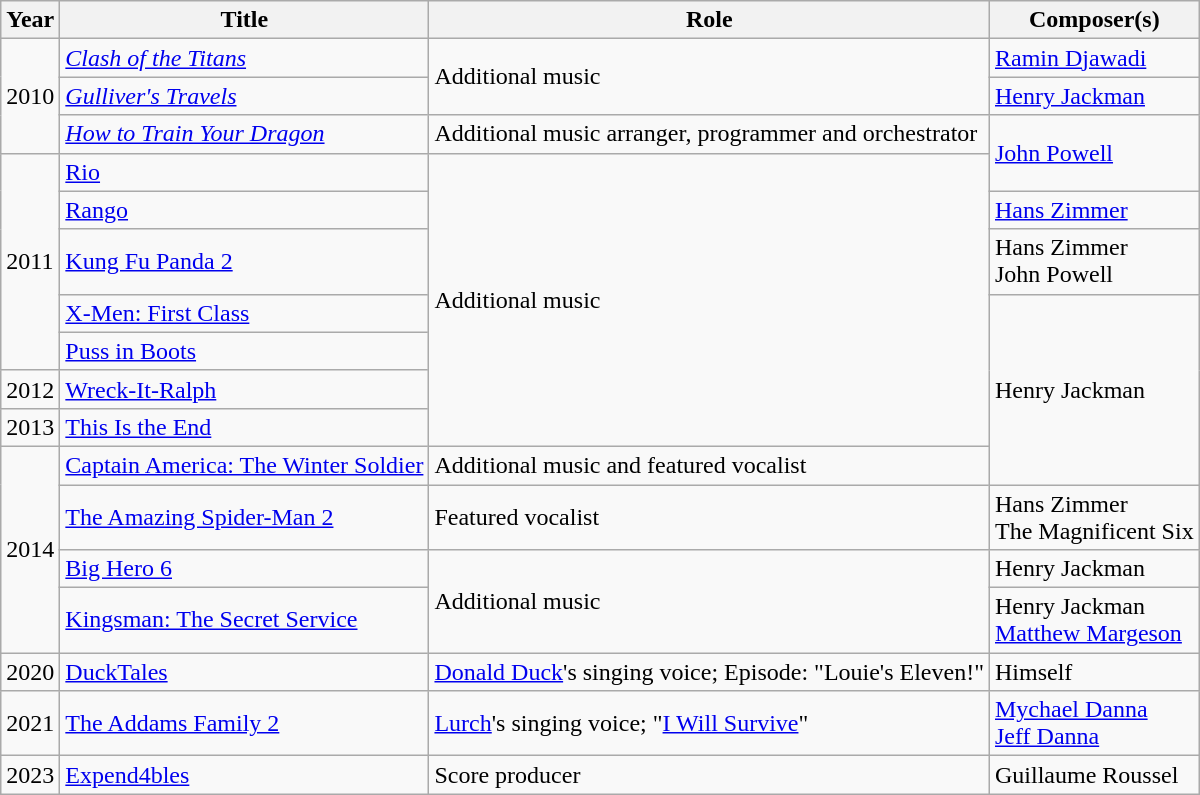<table class="wikitable">
<tr>
<th>Year</th>
<th>Title</th>
<th>Role</th>
<th>Composer(s)</th>
</tr>
<tr>
<td rowspan="3">2010</td>
<td><em><a href='#'>Clash of the Titans</a></em></td>
<td rowspan=2>Additional music</td>
<td><a href='#'>Ramin Djawadi</a></td>
</tr>
<tr>
<td><em><a href='#'>Gulliver's Travels</a></em></td>
<td><a href='#'>Henry Jackman</a></td>
</tr>
<tr>
<td><em><a href='#'>How to Train Your Dragon</a></em></td>
<td>Additional music arranger, programmer and orchestrator</td>
<td rowspan="2"><a href='#'>John Powell</a><em></td>
</tr>
<tr>
<td rowspan="5">2011</td>
<td></em><a href='#'>Rio</a><em></td>
<td rowspan="7">Additional music</td>
</tr>
<tr>
<td></em><a href='#'>Rango</a><em></td>
<td><a href='#'>Hans Zimmer</a></td>
</tr>
<tr>
<td></em><a href='#'>Kung Fu Panda 2</a><em></td>
<td>Hans Zimmer<br>John Powell</td>
</tr>
<tr>
<td></em><a href='#'>X-Men: First Class</a><em></td>
<td rowspan="5">Henry Jackman</td>
</tr>
<tr>
<td></em><a href='#'>Puss in Boots</a><em></td>
</tr>
<tr>
<td>2012</td>
<td></em><a href='#'>Wreck-It-Ralph</a><em></td>
</tr>
<tr>
<td>2013</td>
<td></em><a href='#'>This Is the End</a><em></td>
</tr>
<tr>
<td rowspan="4">2014</td>
<td></em><a href='#'>Captain America: The Winter Soldier</a><em></td>
<td>Additional music and featured vocalist</td>
</tr>
<tr>
<td></em><a href='#'>The Amazing Spider-Man 2</a><em></td>
<td>Featured vocalist</td>
<td>Hans Zimmer<br>The Magnificent Six</td>
</tr>
<tr>
<td></em><a href='#'>Big Hero 6</a><em></td>
<td rowspan="2">Additional music</td>
<td>Henry Jackman</td>
</tr>
<tr>
<td></em><a href='#'>Kingsman: The Secret Service</a><em></td>
<td>Henry Jackman<br><a href='#'>Matthew Margeson</a></td>
</tr>
<tr>
<td>2020</td>
<td></em><a href='#'>DuckTales</a><em></td>
<td><a href='#'>Donald Duck</a>'s singing voice; Episode: "Louie's Eleven!"</td>
<td>Himself</td>
</tr>
<tr>
<td>2021</td>
<td></em><a href='#'>The Addams Family 2</a><em></td>
<td><a href='#'>Lurch</a>'s singing voice; "<a href='#'>I Will Survive</a>"</td>
<td><a href='#'>Mychael Danna</a><br><a href='#'>Jeff Danna</a></td>
</tr>
<tr>
<td>2023</td>
<td></em><a href='#'>Expend4bles</a><em></td>
<td>Score producer</td>
<td>Guillaume Roussel</td>
</tr>
</table>
